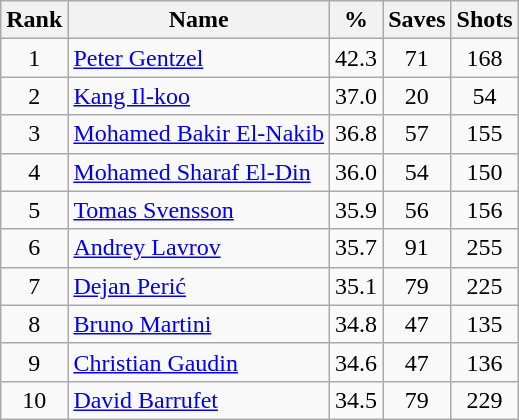<table class="wikitable sortable" style="text-align: center;">
<tr>
<th>Rank</th>
<th>Name</th>
<th>%</th>
<th>Saves</th>
<th>Shots</th>
</tr>
<tr>
<td>1</td>
<td align=left> <a href='#'>Peter Gentzel</a></td>
<td>42.3</td>
<td>71</td>
<td>168</td>
</tr>
<tr>
<td>2</td>
<td align=left> <a href='#'>Kang Il-koo</a></td>
<td>37.0</td>
<td>20</td>
<td>54</td>
</tr>
<tr>
<td>3</td>
<td align=left> <a href='#'>Mohamed Bakir El-Nakib</a></td>
<td>36.8</td>
<td>57</td>
<td>155</td>
</tr>
<tr>
<td>4</td>
<td align=left> <a href='#'>Mohamed Sharaf El-Din</a></td>
<td>36.0</td>
<td>54</td>
<td>150</td>
</tr>
<tr>
<td>5</td>
<td align=left> <a href='#'>Tomas Svensson</a></td>
<td>35.9</td>
<td>56</td>
<td>156</td>
</tr>
<tr>
<td>6</td>
<td align=left> <a href='#'>Andrey Lavrov</a></td>
<td>35.7</td>
<td>91</td>
<td>255</td>
</tr>
<tr>
<td>7</td>
<td align=left> <a href='#'>Dejan Perić</a></td>
<td>35.1</td>
<td>79</td>
<td>225</td>
</tr>
<tr>
<td>8</td>
<td align=left> <a href='#'>Bruno Martini</a></td>
<td>34.8</td>
<td>47</td>
<td>135</td>
</tr>
<tr>
<td>9</td>
<td align=left> <a href='#'>Christian Gaudin</a></td>
<td>34.6</td>
<td>47</td>
<td>136</td>
</tr>
<tr>
<td>10</td>
<td align=left> <a href='#'>David Barrufet</a></td>
<td>34.5</td>
<td>79</td>
<td>229</td>
</tr>
</table>
